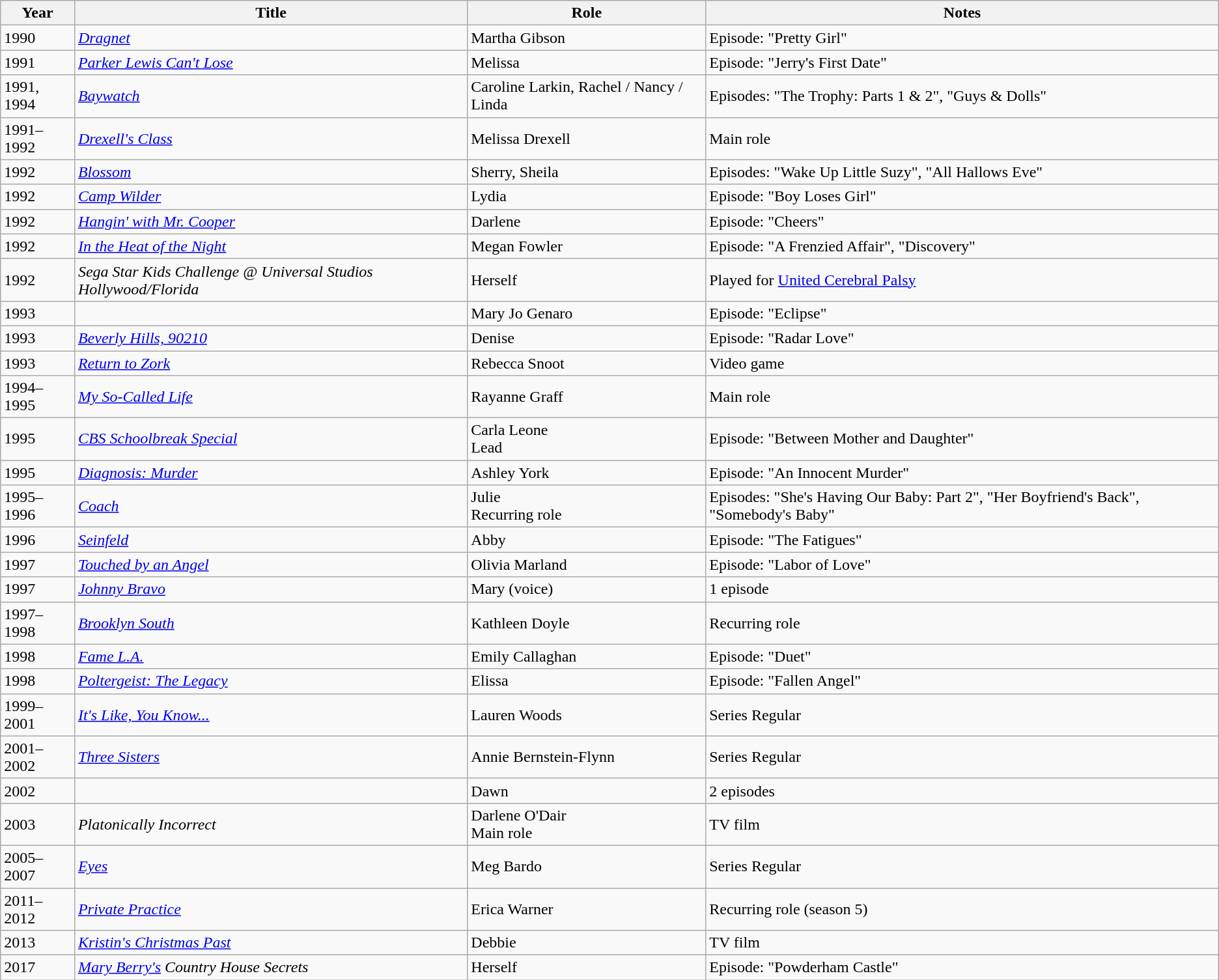<table class="wikitable sortable">
<tr>
<th>Year</th>
<th>Title</th>
<th>Role</th>
<th class="unsortable">Notes</th>
</tr>
<tr>
<td>1990</td>
<td><em><a href='#'>Dragnet</a></em></td>
<td>Martha Gibson</td>
<td>Episode: "Pretty Girl"</td>
</tr>
<tr>
<td>1991</td>
<td><em><a href='#'>Parker Lewis Can't Lose</a></em></td>
<td>Melissa</td>
<td>Episode: "Jerry's First Date"</td>
</tr>
<tr>
<td>1991, 1994</td>
<td><em><a href='#'>Baywatch</a></em></td>
<td>Caroline Larkin, Rachel / Nancy / Linda</td>
<td>Episodes: "The Trophy: Parts 1 & 2", "Guys & Dolls"</td>
</tr>
<tr>
<td>1991–1992</td>
<td><em><a href='#'>Drexell's Class</a></em></td>
<td>Melissa Drexell</td>
<td>Main role</td>
</tr>
<tr>
<td>1992</td>
<td><em><a href='#'>Blossom</a></em></td>
<td>Sherry, Sheila</td>
<td>Episodes: "Wake Up Little Suzy", "All Hallows Eve"</td>
</tr>
<tr>
<td>1992</td>
<td><em><a href='#'>Camp Wilder</a></em></td>
<td>Lydia</td>
<td>Episode: "Boy Loses Girl"</td>
</tr>
<tr>
<td>1992</td>
<td><em><a href='#'>Hangin' with Mr. Cooper</a></em></td>
<td>Darlene</td>
<td>Episode: "Cheers"</td>
</tr>
<tr>
<td>1992</td>
<td><em><a href='#'>In the Heat of the Night</a></em></td>
<td>Megan Fowler</td>
<td>Episode: "A Frenzied Affair", "Discovery"</td>
</tr>
<tr>
<td>1992</td>
<td><em>Sega Star Kids Challenge @ Universal Studios Hollywood/Florida</em></td>
<td>Herself</td>
<td>Played for <a href='#'>United Cerebral Palsy</a></td>
</tr>
<tr>
<td>1993</td>
<td><em></em></td>
<td>Mary Jo Genaro</td>
<td>Episode: "Eclipse"</td>
</tr>
<tr>
<td>1993</td>
<td><em><a href='#'>Beverly Hills, 90210</a></em></td>
<td>Denise</td>
<td>Episode: "Radar Love"</td>
</tr>
<tr>
<td>1993</td>
<td><em><a href='#'>Return to Zork</a></em></td>
<td>Rebecca Snoot</td>
<td>Video game</td>
</tr>
<tr>
<td>1994–1995</td>
<td><em><a href='#'>My So-Called Life</a></em></td>
<td>Rayanne Graff</td>
<td>Main role</td>
</tr>
<tr>
<td>1995</td>
<td><em><a href='#'>CBS Schoolbreak Special</a></em></td>
<td>Carla Leone<br>Lead</td>
<td>Episode: "Between Mother and Daughter"</td>
</tr>
<tr>
<td>1995</td>
<td><em><a href='#'>Diagnosis: Murder</a></em></td>
<td>Ashley York</td>
<td>Episode: "An Innocent Murder"</td>
</tr>
<tr>
<td>1995–1996</td>
<td><em><a href='#'>Coach</a></em></td>
<td>Julie<br>Recurring role</td>
<td>Episodes: "She's Having Our Baby: Part 2", "Her Boyfriend's Back", "Somebody's Baby"</td>
</tr>
<tr>
<td>1996</td>
<td><em><a href='#'>Seinfeld</a></em></td>
<td>Abby</td>
<td>Episode: "The Fatigues"</td>
</tr>
<tr>
<td>1997</td>
<td><em><a href='#'>Touched by an Angel</a></em></td>
<td>Olivia Marland</td>
<td>Episode: "Labor of Love"</td>
</tr>
<tr>
<td>1997</td>
<td><em><a href='#'>Johnny Bravo</a></em></td>
<td>Mary (voice)</td>
<td>1 episode</td>
</tr>
<tr>
<td>1997–1998</td>
<td><em><a href='#'>Brooklyn South</a></em></td>
<td>Kathleen Doyle</td>
<td>Recurring role</td>
</tr>
<tr>
<td>1998</td>
<td><em><a href='#'>Fame L.A.</a></em></td>
<td>Emily Callaghan</td>
<td>Episode: "Duet"</td>
</tr>
<tr>
<td>1998</td>
<td><em><a href='#'>Poltergeist: The Legacy</a></em></td>
<td>Elissa</td>
<td>Episode: "Fallen Angel"</td>
</tr>
<tr>
<td>1999–2001</td>
<td><em><a href='#'>It's Like, You Know...</a></em></td>
<td>Lauren Woods</td>
<td>Series Regular</td>
</tr>
<tr>
<td>2001–2002</td>
<td><em><a href='#'>Three Sisters</a></em></td>
<td>Annie Bernstein-Flynn</td>
<td>Series Regular</td>
</tr>
<tr>
<td>2002</td>
<td><em></em></td>
<td>Dawn</td>
<td>2 episodes</td>
</tr>
<tr>
<td>2003</td>
<td><em>Platonically Incorrect</em></td>
<td>Darlene O'Dair<br>Main role</td>
<td>TV film</td>
</tr>
<tr>
<td>2005–2007</td>
<td><em><a href='#'>Eyes</a></em></td>
<td>Meg Bardo</td>
<td>Series Regular</td>
</tr>
<tr>
<td>2011–2012</td>
<td><em><a href='#'>Private Practice</a></em></td>
<td>Erica Warner</td>
<td>Recurring role (season 5)</td>
</tr>
<tr>
<td>2013</td>
<td><em><a href='#'>Kristin's Christmas Past</a></em></td>
<td>Debbie</td>
<td>TV film</td>
</tr>
<tr>
<td>2017</td>
<td><em><a href='#'>Mary Berry's</a> Country House Secrets</em></td>
<td>Herself</td>
<td>Episode: "Powderham Castle"</td>
</tr>
</table>
